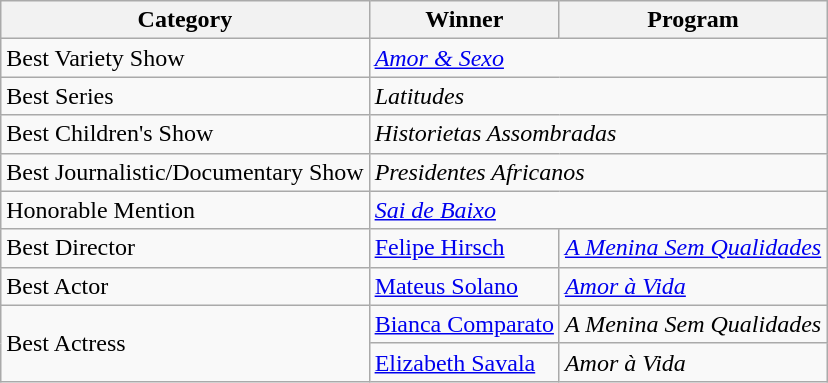<table class="wikitable">
<tr>
<th>Category</th>
<th>Winner</th>
<th>Program</th>
</tr>
<tr>
<td>Best Variety Show</td>
<td colspan="2"><em><a href='#'>Amor & Sexo</a></em></td>
</tr>
<tr>
<td>Best Series</td>
<td colspan="2"><em>Latitudes</em></td>
</tr>
<tr>
<td>Best Children's Show</td>
<td colspan="2"><em>Historietas Assombradas</em></td>
</tr>
<tr>
<td>Best Journalistic/Documentary Show</td>
<td colspan="2"><em>Presidentes Africanos</em></td>
</tr>
<tr>
<td>Honorable Mention</td>
<td colspan="2"><em><a href='#'>Sai de Baixo</a></em></td>
</tr>
<tr>
<td>Best Director</td>
<td><a href='#'>Felipe Hirsch</a></td>
<td><em><a href='#'>A Menina Sem Qualidades</a></em></td>
</tr>
<tr>
<td>Best Actor</td>
<td><a href='#'>Mateus Solano</a></td>
<td><em><a href='#'>Amor à Vida</a></em></td>
</tr>
<tr>
<td rowspan="2">Best Actress</td>
<td><a href='#'>Bianca Comparato</a></td>
<td><em>A Menina Sem Qualidades</em></td>
</tr>
<tr>
<td><a href='#'>Elizabeth Savala</a></td>
<td><em>Amor à Vida</em></td>
</tr>
</table>
